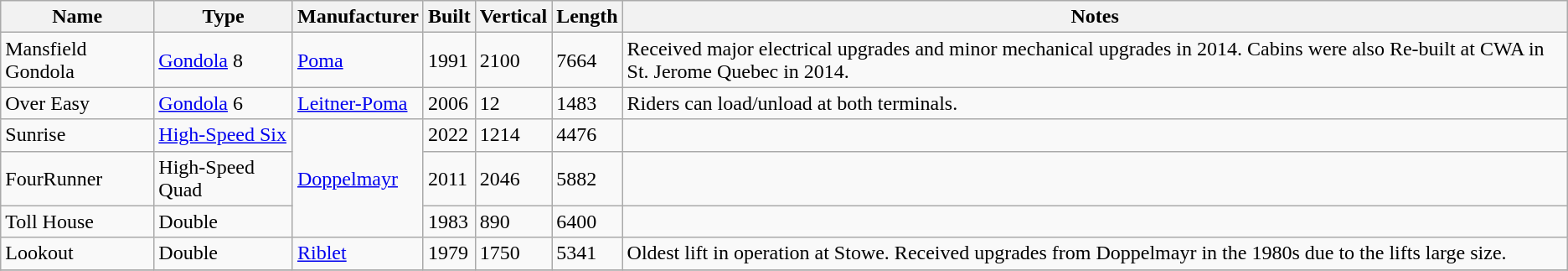<table class="wikitable">
<tr>
<th>Name</th>
<th>Type</th>
<th>Manufacturer</th>
<th>Built</th>
<th>Vertical</th>
<th>Length</th>
<th>Notes</th>
</tr>
<tr>
<td>Mansfield Gondola</td>
<td><a href='#'>Gondola</a> 8</td>
<td><a href='#'>Poma</a></td>
<td>1991</td>
<td>2100</td>
<td>7664</td>
<td>Received major electrical upgrades and minor mechanical upgrades in 2014. Cabins were also Re-built at CWA in St. Jerome Quebec in 2014.</td>
</tr>
<tr>
<td>Over Easy</td>
<td><a href='#'>Gondola</a>  6</td>
<td><a href='#'>Leitner-Poma</a></td>
<td>2006</td>
<td>12</td>
<td>1483</td>
<td>Riders can load/unload at both terminals.</td>
</tr>
<tr>
<td>Sunrise</td>
<td><a href='#'>High-Speed Six</a></td>
<td rowspan="3"><a href='#'>Doppelmayr</a></td>
<td>2022</td>
<td>1214</td>
<td>4476</td>
<td></td>
</tr>
<tr>
<td>FourRunner</td>
<td>High-Speed Quad</td>
<td>2011</td>
<td>2046</td>
<td>5882</td>
<td></td>
</tr>
<tr>
<td>Toll House</td>
<td>Double</td>
<td>1983</td>
<td>890</td>
<td>6400</td>
<td></td>
</tr>
<tr>
<td>Lookout</td>
<td>Double</td>
<td><a href='#'>Riblet</a></td>
<td>1979</td>
<td>1750</td>
<td>5341</td>
<td>Oldest lift in operation at Stowe. Received upgrades from Doppelmayr in the 1980s due to the lifts large size.</td>
</tr>
<tr>
</tr>
</table>
